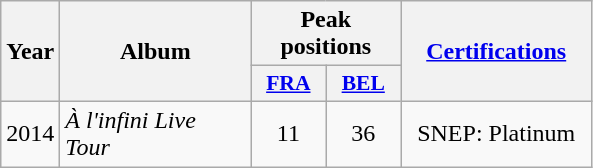<table class="wikitable">
<tr>
<th align="center" rowspan="2" width="10">Year</th>
<th align="center" rowspan="2" width="120">Album</th>
<th align="center" colspan="2" width="30">Peak positions</th>
<th align="center" rowspan="2" width="120"><a href='#'>Certifications</a></th>
</tr>
<tr>
<th scope="col" style="width:3em;font-size:90%;"><a href='#'>FRA</a><br></th>
<th scope="col" style="width:3em;font-size:90%;"><a href='#'>BEL</a><br></th>
</tr>
<tr>
<td align="center" rowspan="1">2014</td>
<td><em>À l'infini Live Tour</em></td>
<td align="center">11</td>
<td align="center">36</td>
<td align="center">SNEP: Platinum</td>
</tr>
</table>
